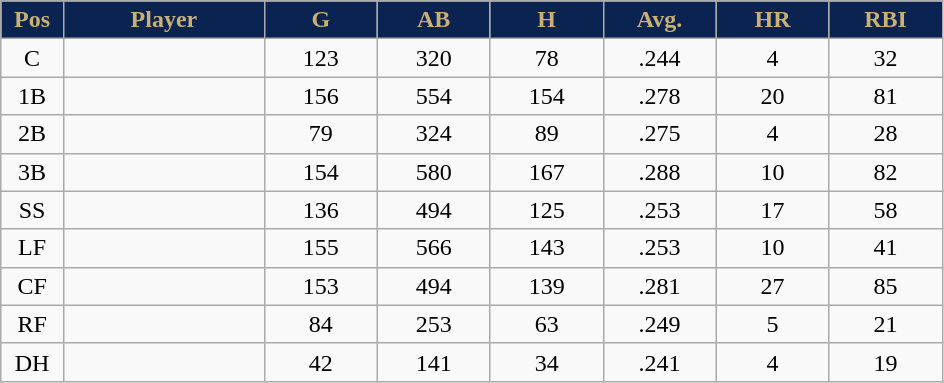<table class="wikitable sortable">
<tr>
<th style="background:#0a2351;color:#c9b074;" width="5%">Pos</th>
<th style="background:#0a2351;color:#c9b074;" width="16%">Player</th>
<th style="background:#0a2351;color:#c9b074;" width="9%">G</th>
<th style="background:#0a2351;color:#c9b074;" width="9%">AB</th>
<th style="background:#0a2351;color:#c9b074;" width="9%">H</th>
<th style="background:#0a2351;color:#c9b074;" width="9%">Avg.</th>
<th style="background:#0a2351;color:#c9b074;" width="9%">HR</th>
<th style="background:#0a2351;color:#c9b074;" width="9%">RBI</th>
</tr>
<tr align="center">
<td>C</td>
<td></td>
<td>123</td>
<td>320</td>
<td>78</td>
<td>.244</td>
<td>4</td>
<td>32</td>
</tr>
<tr align="center">
<td>1B</td>
<td></td>
<td>156</td>
<td>554</td>
<td>154</td>
<td>.278</td>
<td>20</td>
<td>81</td>
</tr>
<tr align="center">
<td>2B</td>
<td></td>
<td>79</td>
<td>324</td>
<td>89</td>
<td>.275</td>
<td>4</td>
<td>28</td>
</tr>
<tr align="center">
<td>3B</td>
<td></td>
<td>154</td>
<td>580</td>
<td>167</td>
<td>.288</td>
<td>10</td>
<td>82</td>
</tr>
<tr align="center">
<td>SS</td>
<td></td>
<td>136</td>
<td>494</td>
<td>125</td>
<td>.253</td>
<td>17</td>
<td>58</td>
</tr>
<tr align="center">
<td>LF</td>
<td></td>
<td>155</td>
<td>566</td>
<td>143</td>
<td>.253</td>
<td>10</td>
<td>41</td>
</tr>
<tr align="center">
<td>CF</td>
<td></td>
<td>153</td>
<td>494</td>
<td>139</td>
<td>.281</td>
<td>27</td>
<td>85</td>
</tr>
<tr align="center">
<td>RF</td>
<td></td>
<td>84</td>
<td>253</td>
<td>63</td>
<td>.249</td>
<td>5</td>
<td>21</td>
</tr>
<tr align="center">
<td>DH</td>
<td></td>
<td>42</td>
<td>141</td>
<td>34</td>
<td>.241</td>
<td>4</td>
<td>19</td>
</tr>
</table>
